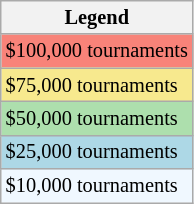<table class="wikitable" style="font-size:85%;">
<tr>
<th>Legend</th>
</tr>
<tr style="background:#f88379;">
<td>$100,000 tournaments</td>
</tr>
<tr style="background:#f7e98e;">
<td>$75,000 tournaments</td>
</tr>
<tr style="background:#addfad;">
<td>$50,000 tournaments</td>
</tr>
<tr style="background:lightblue;">
<td>$25,000 tournaments</td>
</tr>
<tr style="background:#f0f8ff;">
<td>$10,000 tournaments</td>
</tr>
</table>
